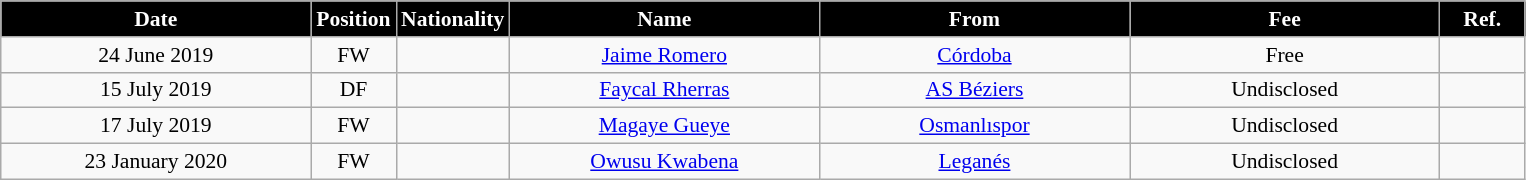<table class="wikitable"  style="text-align:center; font-size:90%; ">
<tr>
<th style="background:#000000; color:#fff; width:200px;">Date</th>
<th style="background:#000000; color:#fff; width:50px;">Position</th>
<th style="background:#000000; color:#fff; width:50px;">Nationality</th>
<th style="background:#000000; color:#fff; width:200px;">Name</th>
<th style="background:#000000; color:#fff; width:200px;">From</th>
<th style="background:#000000; color:#fff; width:200px;">Fee</th>
<th style="background:#000000; color:#fff; width:50px;">Ref.</th>
</tr>
<tr>
<td>24 June 2019</td>
<td>FW</td>
<td></td>
<td><a href='#'>Jaime Romero</a></td>
<td><a href='#'>Córdoba</a></td>
<td>Free</td>
<td></td>
</tr>
<tr>
<td>15 July 2019</td>
<td>DF</td>
<td></td>
<td><a href='#'>Faycal Rherras</a></td>
<td><a href='#'>AS Béziers</a></td>
<td>Undisclosed</td>
<td></td>
</tr>
<tr>
<td>17 July 2019</td>
<td>FW</td>
<td></td>
<td><a href='#'>Magaye Gueye</a></td>
<td><a href='#'>Osmanlıspor</a></td>
<td>Undisclosed</td>
<td></td>
</tr>
<tr>
<td>23 January 2020</td>
<td>FW</td>
<td></td>
<td><a href='#'>Owusu Kwabena</a></td>
<td><a href='#'>Leganés</a></td>
<td>Undisclosed</td>
<td></td>
</tr>
</table>
